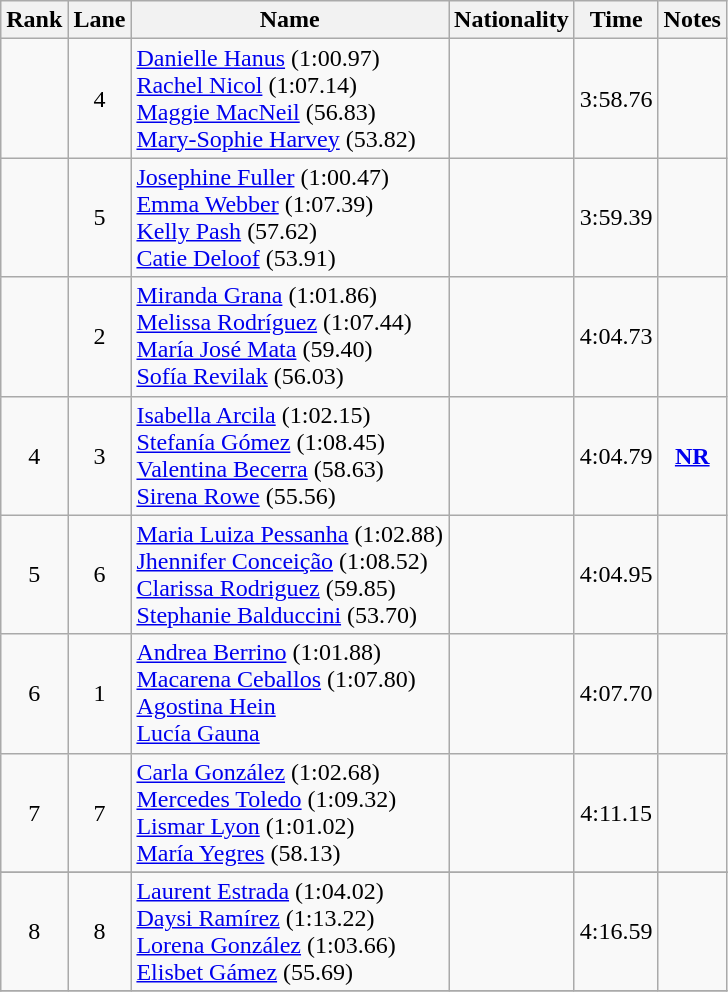<table class="wikitable sortable" style="text-align:center">
<tr>
<th>Rank</th>
<th>Lane</th>
<th>Name</th>
<th>Nationality</th>
<th>Time</th>
<th>Notes</th>
</tr>
<tr>
<td></td>
<td>4</td>
<td align="left"><a href='#'>Danielle Hanus</a> (1:00.97)<br><a href='#'>Rachel Nicol</a> (1:07.14)<br><a href='#'>Maggie MacNeil</a> (56.83)<br><a href='#'>Mary-Sophie Harvey</a> (53.82)</td>
<td align="left"></td>
<td>3:58.76</td>
<td></td>
</tr>
<tr>
<td></td>
<td>5</td>
<td align="left"><a href='#'>Josephine Fuller</a> (1:00.47)<br><a href='#'>Emma Webber</a> (1:07.39)<br><a href='#'>Kelly Pash</a> (57.62)<br><a href='#'>Catie Deloof</a> (53.91)</td>
<td align="left"></td>
<td>3:59.39</td>
<td></td>
</tr>
<tr>
<td></td>
<td>2</td>
<td align="left"><a href='#'>Miranda Grana</a> (1:01.86)<br><a href='#'>Melissa Rodríguez</a> (1:07.44)<br><a href='#'>María José Mata</a> (59.40)<br><a href='#'>Sofía Revilak</a> (56.03)</td>
<td align="left"></td>
<td>4:04.73</td>
<td></td>
</tr>
<tr>
<td>4</td>
<td>3</td>
<td align="left"><a href='#'>Isabella Arcila</a> (1:02.15)<br><a href='#'>Stefanía Gómez</a> (1:08.45)<br><a href='#'>Valentina Becerra</a> (58.63)<br><a href='#'>Sirena Rowe</a> (55.56)</td>
<td align="left"></td>
<td>4:04.79</td>
<td><strong><a href='#'>NR</a></strong></td>
</tr>
<tr>
<td>5</td>
<td>6</td>
<td align="left"><a href='#'>Maria Luiza Pessanha</a> (1:02.88)<br><a href='#'>Jhennifer Conceição</a> (1:08.52)<br><a href='#'>Clarissa Rodriguez</a> (59.85)<br><a href='#'>Stephanie Balduccini</a> (53.70)</td>
<td align="left"></td>
<td>4:04.95</td>
<td></td>
</tr>
<tr>
<td>6</td>
<td>1</td>
<td align="left"><a href='#'>Andrea Berrino</a> (1:01.88)<br><a href='#'>Macarena Ceballos</a> (1:07.80)<br><a href='#'>Agostina Hein</a><br><a href='#'>Lucía Gauna</a></td>
<td align="left"></td>
<td>4:07.70</td>
<td></td>
</tr>
<tr>
<td>7</td>
<td>7</td>
<td align="left"><a href='#'>Carla González</a> (1:02.68)<br><a href='#'>Mercedes Toledo</a> (1:09.32)<br><a href='#'>Lismar Lyon</a> (1:01.02)<br><a href='#'>María Yegres</a> (58.13)</td>
<td align="left"></td>
<td>4:11.15</td>
<td></td>
</tr>
<tr>
</tr>
<tr>
<td>8</td>
<td>8</td>
<td align="left"><a href='#'>Laurent Estrada</a> (1:04.02)<br><a href='#'>Daysi Ramírez</a> (1:13.22)<br><a href='#'>Lorena González</a> (1:03.66)<br><a href='#'>Elisbet Gámez</a> (55.69)</td>
<td align="left"></td>
<td>4:16.59</td>
<td></td>
</tr>
<tr>
</tr>
</table>
